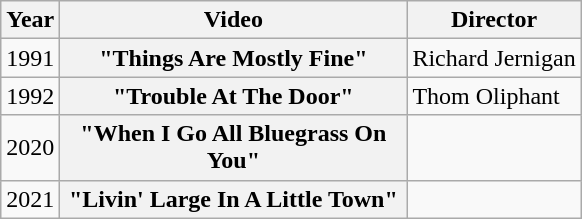<table class="wikitable plainrowheaders">
<tr>
<th>Year</th>
<th style="width:14em;">Video</th>
<th>Director</th>
</tr>
<tr>
<td>1991</td>
<th scope="row">"Things Are Mostly Fine"</th>
<td>Richard Jernigan</td>
</tr>
<tr>
<td>1992</td>
<th scope="row">"Trouble At The Door"</th>
<td>Thom Oliphant</td>
</tr>
<tr>
<td>2020</td>
<th scope="row">"When I Go All Bluegrass On You"</th>
<td></td>
</tr>
<tr>
<td>2021</td>
<th scope="row">"Livin' Large In A Little Town"</th>
<td></td>
</tr>
</table>
